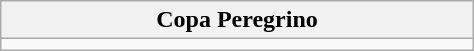<table class="wikitable" style="margin:auto; width:25%;">
<tr>
<th>Copa Peregrino</th>
</tr>
<tr>
<td> </td>
</tr>
</table>
